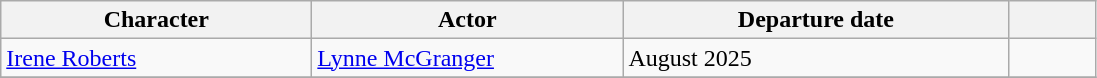<table class="wikitable plainrowheaders sortable">
<tr>
<th width=200>Character</th>
<th width=200>Actor</th>
<th width=250>Departure date</th>
<th width=50></th>
</tr>
<tr>
<td><a href='#'>Irene Roberts</a></td>
<td><a href='#'>Lynne McGranger</a></td>
<td>August 2025</td>
<td align="center"></td>
</tr>
<tr>
</tr>
</table>
